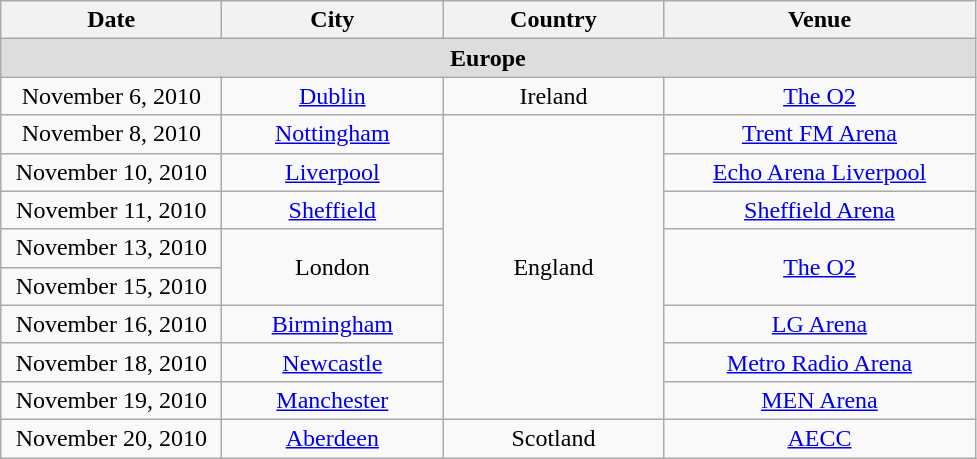<table class="wikitable" style="text-align:center;">
<tr>
<th style="width:140px;">Date</th>
<th style="width:140px;">City</th>
<th style="width:140px;">Country</th>
<th style="width:200px;">Venue</th>
</tr>
<tr style="background:#ddd;">
<td colspan="4"><strong>Europe</strong></td>
</tr>
<tr>
<td>November 6, 2010</td>
<td><a href='#'>Dublin</a></td>
<td>Ireland</td>
<td><a href='#'>The O2</a></td>
</tr>
<tr>
<td>November 8, 2010</td>
<td><a href='#'>Nottingham</a></td>
<td rowspan="8">England</td>
<td><a href='#'>Trent FM Arena</a></td>
</tr>
<tr>
<td>November 10, 2010</td>
<td><a href='#'>Liverpool</a></td>
<td><a href='#'>Echo Arena Liverpool</a></td>
</tr>
<tr>
<td>November 11, 2010</td>
<td><a href='#'>Sheffield</a></td>
<td><a href='#'>Sheffield Arena</a></td>
</tr>
<tr>
<td>November 13, 2010</td>
<td rowspan="2">London</td>
<td rowspan="2"><a href='#'>The O2</a></td>
</tr>
<tr>
<td>November 15, 2010</td>
</tr>
<tr>
<td>November 16, 2010</td>
<td><a href='#'>Birmingham</a></td>
<td><a href='#'>LG Arena</a></td>
</tr>
<tr>
<td>November 18, 2010</td>
<td><a href='#'>Newcastle</a></td>
<td><a href='#'>Metro Radio Arena</a></td>
</tr>
<tr>
<td>November 19, 2010</td>
<td><a href='#'>Manchester</a></td>
<td><a href='#'>MEN Arena</a></td>
</tr>
<tr>
<td>November 20, 2010</td>
<td><a href='#'>Aberdeen</a></td>
<td>Scotland</td>
<td><a href='#'>AECC</a></td>
</tr>
</table>
